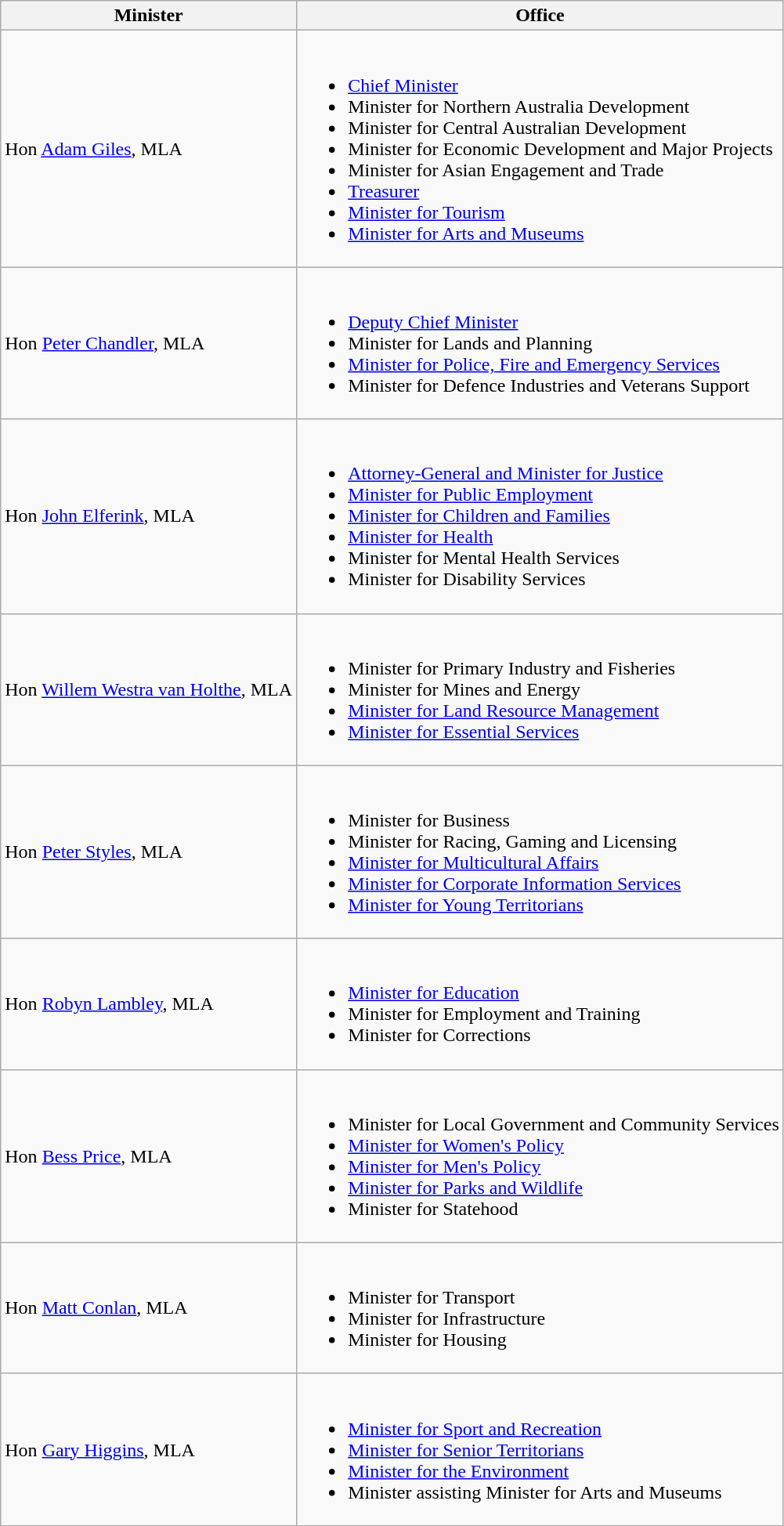<table class="wikitable">
<tr>
<th>Minister</th>
<th>Office</th>
</tr>
<tr>
<td>Hon <a href='#'>Adam Giles</a>, MLA</td>
<td><br><ul><li><a href='#'>Chief Minister</a></li><li>Minister for Northern Australia Development</li><li>Minister for Central Australian Development</li><li>Minister for Economic Development and Major Projects</li><li>Minister for Asian Engagement and Trade</li><li><a href='#'>Treasurer</a></li><li><a href='#'>Minister for Tourism</a></li><li><a href='#'>Minister for Arts and Museums</a></li></ul></td>
</tr>
<tr>
<td>Hon <a href='#'>Peter Chandler</a>, MLA</td>
<td><br><ul><li><a href='#'>Deputy Chief Minister</a></li><li>Minister for Lands and Planning</li><li><a href='#'>Minister for Police, Fire and Emergency Services</a></li><li>Minister for Defence Industries and Veterans Support</li></ul></td>
</tr>
<tr>
<td>Hon <a href='#'>John Elferink</a>, MLA</td>
<td><br><ul><li><a href='#'>Attorney-General and Minister for Justice</a></li><li><a href='#'>Minister for Public Employment</a></li><li><a href='#'>Minister for Children and Families</a></li><li><a href='#'>Minister for Health</a></li><li>Minister for Mental Health Services</li><li>Minister for Disability Services</li></ul></td>
</tr>
<tr>
<td>Hon <a href='#'>Willem Westra van Holthe</a>, MLA</td>
<td><br><ul><li>Minister for Primary Industry and Fisheries</li><li>Minister for Mines and Energy</li><li><a href='#'>Minister for Land Resource Management</a></li><li><a href='#'>Minister for Essential Services</a></li></ul></td>
</tr>
<tr>
<td>Hon <a href='#'>Peter Styles</a>, MLA</td>
<td><br><ul><li>Minister for Business</li><li>Minister for Racing, Gaming and Licensing</li><li><a href='#'>Minister for Multicultural Affairs</a></li><li><a href='#'>Minister for Corporate Information Services</a></li><li><a href='#'>Minister for Young Territorians</a></li></ul></td>
</tr>
<tr>
<td>Hon <a href='#'>Robyn Lambley</a>, MLA</td>
<td><br><ul><li><a href='#'>Minister for Education</a></li><li>Minister for Employment and Training</li><li>Minister for Corrections</li></ul></td>
</tr>
<tr>
<td>Hon <a href='#'>Bess Price</a>, MLA</td>
<td><br><ul><li>Minister for Local Government and Community Services</li><li><a href='#'>Minister for Women's Policy</a></li><li><a href='#'>Minister for Men's Policy</a></li><li><a href='#'>Minister for Parks and Wildlife</a></li><li>Minister for Statehood</li></ul></td>
</tr>
<tr>
<td>Hon <a href='#'>Matt Conlan</a>, MLA</td>
<td><br><ul><li>Minister for Transport</li><li>Minister for Infrastructure</li><li>Minister for Housing</li></ul></td>
</tr>
<tr>
<td>Hon <a href='#'>Gary Higgins</a>, MLA</td>
<td><br><ul><li><a href='#'>Minister for Sport and Recreation</a></li><li><a href='#'>Minister for Senior Territorians</a></li><li><a href='#'>Minister for the Environment</a></li><li>Minister assisting Minister for Arts and Museums</li></ul></td>
</tr>
</table>
